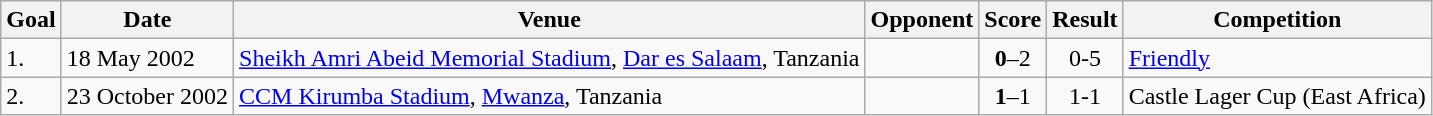<table class="wikitable plainrowheaders sortable">
<tr>
<th>Goal</th>
<th>Date</th>
<th>Venue</th>
<th>Opponent</th>
<th>Score</th>
<th>Result</th>
<th>Competition</th>
</tr>
<tr>
<td>1.</td>
<td>18 May 2002</td>
<td><a href='#'>Sheikh Amri Abeid Memorial Stadium</a>, <a href='#'>Dar es Salaam</a>, Tanzania</td>
<td></td>
<td align=center><strong>0</strong>–2</td>
<td align=center>0-5</td>
<td><a href='#'>Friendly</a></td>
</tr>
<tr>
<td>2.</td>
<td>23 October 2002</td>
<td><a href='#'>CCM Kirumba Stadium</a>, <a href='#'>Mwanza</a>, Tanzania</td>
<td></td>
<td align=center><strong>1</strong>–1</td>
<td align=center>1-1</td>
<td>Castle Lager Cup (East Africa)</td>
</tr>
</table>
